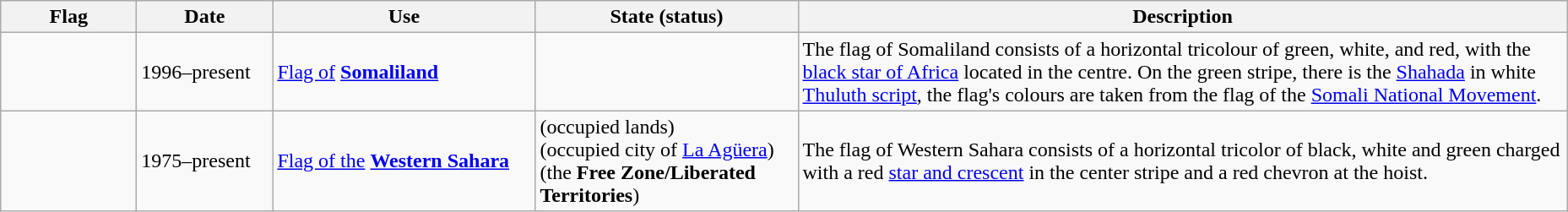<table class="wikitable" style="background:#FFFFF;">
<tr>
<th style="width:100px;">Flag</th>
<th style="width:100px;">Date</th>
<th style="width:200px;">Use</th>
<th style="width:200px;">State (status)</th>
<th style="width:600px;">Description</th>
</tr>
<tr>
<td></td>
<td>1996–present</td>
<td><a href='#'>Flag of</a> <strong><a href='#'>Somaliland</a></strong></td>
<td></td>
<td>The flag of Somaliland consists of a horizontal tricolour of green, white, and red, with the <a href='#'>black star of Africa</a> located in the centre. On the green stripe, there is the <a href='#'>Shahada</a> in white <a href='#'>Thuluth script</a>, the flag's colours are taken from the flag of the <a href='#'>Somali National Movement</a>.</td>
</tr>
<tr>
<td></td>
<td>1975–present</td>
<td><a href='#'>Flag of the</a> <strong><a href='#'>Western Sahara</a></strong></td>
<td> (occupied lands)<br> (occupied city of <a href='#'>La Agüera</a>)<br>  (the <strong>Free Zone/Liberated Territories</strong>)</td>
<td>The flag of Western Sahara consists of a horizontal tricolor of black, white and green charged with a red <a href='#'>star and crescent</a> in the center stripe and a red chevron at the hoist.</td>
</tr>
</table>
